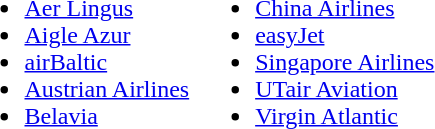<table>
<tr valign="top">
<td><br><ul><li><a href='#'>Aer Lingus</a></li><li><a href='#'>Aigle Azur</a></li><li><a href='#'>airBaltic</a></li><li><a href='#'>Austrian Airlines</a></li><li><a href='#'>Belavia</a></li></ul></td>
<td><br><ul><li><a href='#'>China Airlines</a></li><li><a href='#'>easyJet</a></li><li><a href='#'>Singapore Airlines</a></li><li><a href='#'>UTair Aviation</a></li><li><a href='#'>Virgin Atlantic</a></li></ul></td>
</tr>
</table>
